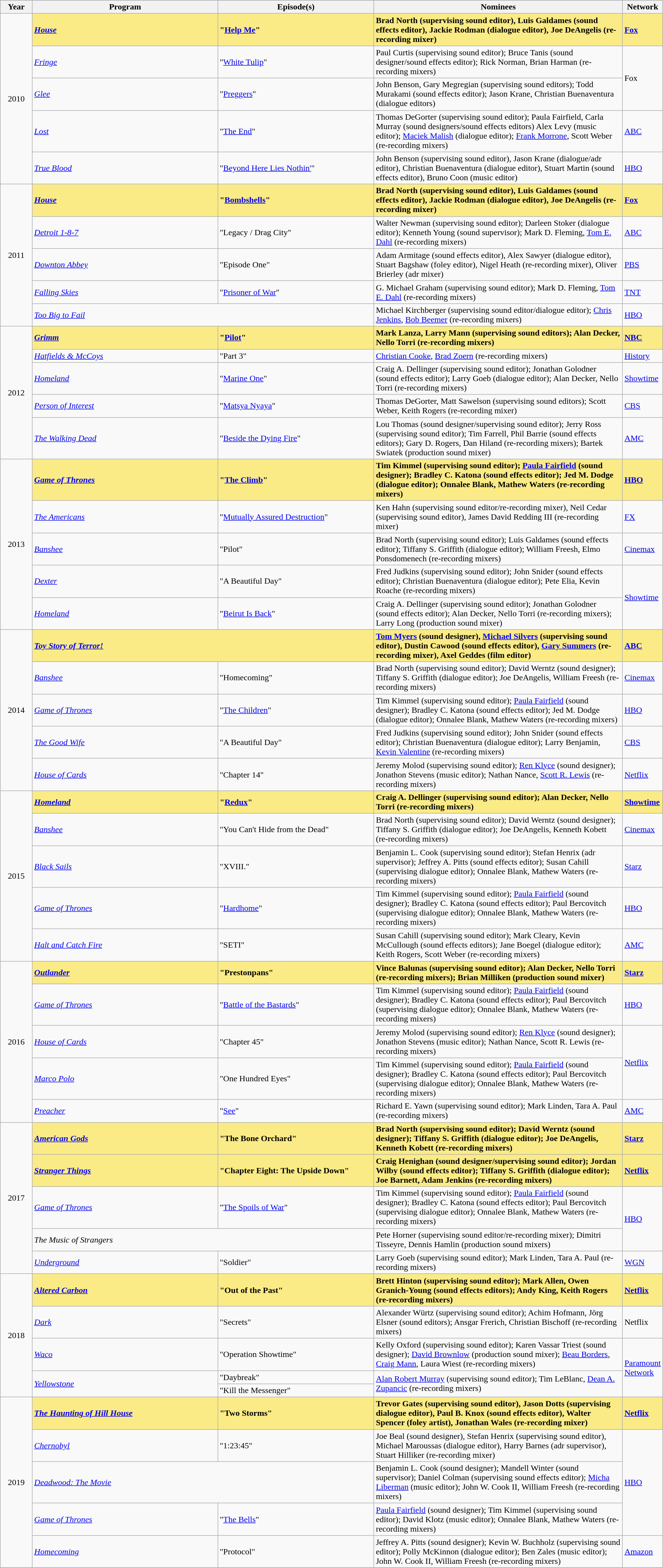<table class="wikitable" style="width:100%">
<tr bgcolor="#bebebe">
<th width="5%">Year</th>
<th width="30%">Program</th>
<th width="25%">Episode(s)</th>
<th width="40%">Nominees</th>
<th width="5%">Network</th>
</tr>
<tr>
<td rowspan="5" style="text-align:center;">2010 <br></td>
<td style="background:#FAEB86;"><strong><em><a href='#'>House</a></em></strong></td>
<td style="background:#FAEB86;"><strong>"<a href='#'>Help Me</a>"</strong></td>
<td style="background:#FAEB86;"><strong>Brad North (supervising sound editor), Luis Galdames (sound effects editor), Jackie Rodman (dialogue editor), Joe DeAngelis (re-recording mixer)</strong></td>
<td style="background:#FAEB86;"><strong><a href='#'>Fox</a></strong></td>
</tr>
<tr>
<td><em><a href='#'>Fringe</a></em></td>
<td>"<a href='#'>White Tulip</a>"</td>
<td>Paul Curtis (supervising sound editor); Bruce Tanis (sound designer/sound effects editor); Rick Norman, Brian Harman (re-recording mixers)</td>
<td rowspan="2">Fox</td>
</tr>
<tr>
<td><em><a href='#'>Glee</a></em></td>
<td>"<a href='#'>Preggers</a>"</td>
<td>John Benson, Gary Megregian (supervising sound editors); Todd Murakami (sound effects editor); Jason Krane, Christian Buenaventura (dialogue editors)</td>
</tr>
<tr>
<td><em><a href='#'>Lost</a></em></td>
<td>"<a href='#'>The End</a>"</td>
<td>Thomas DeGorter (supervising sound editor); Paula Fairfield, Carla Murray (sound designers/sound effects editors) Alex Levy (music editor); <a href='#'>Maciek Malish</a> (dialogue editor); <a href='#'>Frank Morrone</a>, Scott Weber (re-recording mixers)</td>
<td><a href='#'>ABC</a></td>
</tr>
<tr>
<td><em><a href='#'>True Blood</a></em></td>
<td>"<a href='#'>Beyond Here Lies Nothin'</a>"</td>
<td>John Benson (supervising sound editor), Jason Krane (dialogue/adr editor), Christian Buenaventura (dialogue editor), Stuart Martin (sound effects editor), Bruno Coon (music editor)</td>
<td><a href='#'>HBO</a></td>
</tr>
<tr>
<td rowspan="5" style="text-align:center;">2011 <br></td>
<td style="background:#FAEB86;"><strong><em><a href='#'>House</a></em></strong></td>
<td style="background:#FAEB86;"><strong>"<a href='#'>Bombshells</a>"</strong></td>
<td style="background:#FAEB86;"><strong>Brad North (supervising sound editor), Luis Galdames (sound effects editor), Jackie Rodman (dialogue editor), Joe DeAngelis (re-recording mixer)</strong></td>
<td style="background:#FAEB86;"><strong><a href='#'>Fox</a></strong></td>
</tr>
<tr>
<td><em><a href='#'>Detroit 1-8-7</a></em></td>
<td>"Legacy / Drag City"</td>
<td>Walter Newman (supervising sound editor); Darleen Stoker (dialogue editor); Kenneth Young (sound supervisor); Mark D. Fleming, <a href='#'>Tom E. Dahl</a> (re-recording mixers)</td>
<td><a href='#'>ABC</a></td>
</tr>
<tr>
<td><em><a href='#'>Downton Abbey</a></em></td>
<td>"Episode One"</td>
<td>Adam Armitage (sound effects editor), Alex Sawyer (dialogue editor), Stuart Bagshaw (foley editor), Nigel Heath (re-recording mixer), Oliver Brierley (adr mixer)</td>
<td><a href='#'>PBS</a></td>
</tr>
<tr>
<td><em><a href='#'>Falling Skies</a></em></td>
<td>"<a href='#'>Prisoner of War</a>"</td>
<td>G. Michael Graham (supervising sound editor); Mark D. Fleming, <a href='#'>Tom E. Dahl</a> (re-recording mixers)</td>
<td><a href='#'>TNT</a></td>
</tr>
<tr>
<td colspan="2"><em><a href='#'>Too Big to Fail</a></em></td>
<td>Michael Kirchberger (supervising sound editor/dialogue editor); <a href='#'>Chris Jenkins</a>, <a href='#'>Bob Beemer</a> (re-recording mixers)</td>
<td><a href='#'>HBO</a></td>
</tr>
<tr>
<td rowspan=5 style="text-align:center">2012<br></td>
<td style="background:#FAEB86;"><strong><em><a href='#'>Grimm</a></em></strong></td>
<td style="background:#FAEB86;"><strong>"<a href='#'>Pilot</a>"</strong></td>
<td style="background:#FAEB86;"><strong>Mark Lanza, Larry Mann (supervising sound editors); Alan Decker, Nello Torri (re-recording mixers)</strong></td>
<td style="background:#FAEB86;"><strong><a href='#'>NBC</a></strong></td>
</tr>
<tr>
<td><em><a href='#'>Hatfields & McCoys</a></em></td>
<td>"Part 3"</td>
<td><a href='#'>Christian Cooke</a>, <a href='#'>Brad Zoern</a> (re-recording mixers)</td>
<td><a href='#'>History</a></td>
</tr>
<tr>
<td><em><a href='#'>Homeland</a></em></td>
<td>"<a href='#'>Marine One</a>"</td>
<td>Craig A. Dellinger (supervising sound editor); Jonathan Golodner (sound effects editor); Larry Goeb (dialogue editor); Alan Decker, Nello Torri (re-recording mixers)</td>
<td><a href='#'>Showtime</a></td>
</tr>
<tr>
<td><em><a href='#'>Person of Interest</a></em></td>
<td>"<a href='#'>Matsya Nyaya</a>"</td>
<td>Thomas DeGorter, Matt Sawelson (supervising sound editors); Scott Weber, Keith Rogers (re-recording mixer)</td>
<td><a href='#'>CBS</a></td>
</tr>
<tr>
<td><em><a href='#'>The Walking Dead</a></em></td>
<td>"<a href='#'>Beside the Dying Fire</a>"</td>
<td>Lou Thomas (sound designer/supervising sound editor); Jerry Ross (supervising sound editor); Tim Farrell, Phil Barrie (sound effects editors); Gary D. Rogers, Dan Hiland (re-recording mixers); Bartek Swiatek (production sound mixer)</td>
<td><a href='#'>AMC</a></td>
</tr>
<tr>
<td rowspan=5 style="text-align:center">2013<br></td>
<td style="background:#FAEB86;"><strong><em><a href='#'>Game of Thrones</a></em></strong></td>
<td style="background:#FAEB86;"><strong>"<a href='#'>The Climb</a>"</strong></td>
<td style="background:#FAEB86;"><strong>Tim Kimmel (supervising sound editor); <a href='#'>Paula Fairfield</a> (sound designer); Bradley C. Katona (sound effects editor); Jed M. Dodge (dialogue editor); Onnalee Blank, Mathew Waters (re-recording mixers)</strong></td>
<td style="background:#FAEB86;"><strong><a href='#'>HBO</a></strong></td>
</tr>
<tr>
<td><em><a href='#'>The Americans</a></em></td>
<td>"<a href='#'>Mutually Assured Destruction</a>"</td>
<td>Ken Hahn (supervising sound editor/re-recording mixer), Neil Cedar (supervising sound editor), James David Redding III (re-recording mixer)</td>
<td><a href='#'>FX</a></td>
</tr>
<tr>
<td><em><a href='#'>Banshee</a></em></td>
<td>"Pilot"</td>
<td>Brad North (supervising sound editor); Luis Galdames (sound effects editor); Tiffany S. Griffith (dialogue editor); William Freesh, Elmo Ponsdomenech (re-recording mixers)</td>
<td><a href='#'>Cinemax</a></td>
</tr>
<tr>
<td><em><a href='#'>Dexter</a></em></td>
<td>"A Beautiful Day"</td>
<td>Fred Judkins (supervising sound editor); John Snider (sound effects editor); Christian Buenaventura (dialogue editor); Pete Elia, Kevin Roache (re-recording mixers)</td>
<td rowspan="2"><a href='#'>Showtime</a></td>
</tr>
<tr>
<td><em><a href='#'>Homeland</a></em></td>
<td>"<a href='#'>Beirut Is Back</a>"</td>
<td>Craig A. Dellinger (supervising sound editor); Jonathan Golodner (sound effects editor); Alan Decker, Nello Torri (re-recording mixers); Larry Long (production sound mixer)</td>
</tr>
<tr>
<td rowspan=5 style="text-align:center">2014<br></td>
<td colspan="2" style="background:#FAEB86;"><strong><em><a href='#'>Toy Story of Terror!</a></em></strong></td>
<td style="background:#FAEB86;"><strong><a href='#'>Tom Myers</a> (sound designer), <a href='#'>Michael Silvers</a> (supervising sound editor), Dustin Cawood (sound effects editor), <a href='#'>Gary Summers</a> (re-recording mixer), Axel Geddes (film editor)</strong></td>
<td style="background:#FAEB86;"><strong><a href='#'>ABC</a></strong></td>
</tr>
<tr>
<td><em><a href='#'>Banshee</a></em></td>
<td>"Homecoming"</td>
<td>Brad North (supervising sound editor); David Werntz (sound designer); Tiffany S. Griffith (dialogue editor); Joe DeAngelis, William Freesh (re-recording mixers)</td>
<td><a href='#'>Cinemax</a></td>
</tr>
<tr>
<td><em><a href='#'>Game of Thrones</a></em></td>
<td>"<a href='#'>The Children</a>"</td>
<td>Tim Kimmel (supervising sound editor); <a href='#'>Paula Fairfield</a> (sound designer); Bradley C. Katona (sound effects editor); Jed M. Dodge (dialogue editor); Onnalee Blank, Mathew Waters (re-recording mixers)</td>
<td><a href='#'>HBO</a></td>
</tr>
<tr>
<td><em><a href='#'>The Good Wife</a></em></td>
<td>"A Beautiful Day"</td>
<td>Fred Judkins (supervising sound editor); John Snider (sound effects editor); Christian Buenaventura (dialogue editor); Larry Benjamin, <a href='#'>Kevin Valentine</a> (re-recording mixers)</td>
<td><a href='#'>CBS</a></td>
</tr>
<tr>
<td><em><a href='#'>House of Cards</a></em></td>
<td>"Chapter 14"</td>
<td>Jeremy Molod (supervising sound editor); <a href='#'>Ren Klyce</a> (sound designer); Jonathon Stevens (music editor); Nathan Nance, <a href='#'>Scott R. Lewis</a> (re-recording mixers)</td>
<td><a href='#'>Netflix</a></td>
</tr>
<tr>
<td rowspan=5 style="text-align:center">2015<br></td>
<td style="background:#FAEB86;"><strong><em><a href='#'>Homeland</a></em></strong></td>
<td style="background:#FAEB86;"><strong>"<a href='#'>Redux</a>"</strong></td>
<td style="background:#FAEB86;"><strong>Craig A. Dellinger (supervising sound editor); Alan Decker, Nello Torri (re-recording mixers)</strong></td>
<td style="background:#FAEB86;"><strong><a href='#'>Showtime</a></strong></td>
</tr>
<tr>
<td><em><a href='#'>Banshee</a></em></td>
<td>"You Can't Hide from the Dead"</td>
<td>Brad North (supervising sound editor); David Werntz (sound designer); Tiffany S. Griffith (dialogue editor); Joe DeAngelis, Kenneth Kobett (re-recording mixers)</td>
<td><a href='#'>Cinemax</a></td>
</tr>
<tr>
<td><em><a href='#'>Black Sails</a></em></td>
<td>"XVIII."</td>
<td>Benjamin L. Cook (supervising sound editor); Stefan Henrix (adr supervisor); Jeffrey A. Pitts (sound effects editor); Susan Cahill (supervising dialogue editor); Onnalee Blank, Mathew Waters (re-recording mixers)</td>
<td><a href='#'>Starz</a></td>
</tr>
<tr>
<td><em><a href='#'>Game of Thrones</a></em></td>
<td>"<a href='#'>Hardhome</a>"</td>
<td>Tim Kimmel (supervising sound editor); <a href='#'>Paula Fairfield</a> (sound designer); Bradley C. Katona (sound effects editor); Paul Bercovitch (supervising dialogue editor); Onnalee Blank, Mathew Waters (re-recording mixers)</td>
<td><a href='#'>HBO</a></td>
</tr>
<tr>
<td><em><a href='#'>Halt and Catch Fire</a></em></td>
<td>"SETI"</td>
<td>Susan Cahill (supervising sound editor); Mark Cleary, Kevin McCullough (sound effects editors); Jane Boegel (dialogue editor); Keith Rogers, Scott Weber (re-recording mixers)</td>
<td><a href='#'>AMC</a></td>
</tr>
<tr>
<td rowspan=5 style="text-align:center">2016<br></td>
<td style="background:#FAEB86;"><strong><em><a href='#'>Outlander</a></em></strong></td>
<td style="background:#FAEB86;"><strong>"Prestonpans"</strong></td>
<td style="background:#FAEB86;"><strong>Vince Balunas (supervising sound editor); Alan Decker, Nello Torri (re-recording mixers); Brian Milliken (production sound mixer)</strong></td>
<td style="background:#FAEB86;"><strong><a href='#'>Starz</a></strong></td>
</tr>
<tr>
<td><em><a href='#'>Game of Thrones</a></em></td>
<td>"<a href='#'>Battle of the Bastards</a>"</td>
<td>Tim Kimmel (supervising sound editor); <a href='#'>Paula Fairfield</a> (sound designer); Bradley C. Katona (sound effects editor); Paul Bercovitch (supervising dialogue editor); Onnalee Blank, Mathew Waters (re-recording mixers)</td>
<td><a href='#'>HBO</a></td>
</tr>
<tr>
<td><em><a href='#'>House of Cards</a></em></td>
<td>"Chapter 45"</td>
<td>Jeremy Molod (supervising sound editor); <a href='#'>Ren Klyce</a> (sound designer); Jonathon Stevens (music editor); Nathan Nance, Scott R. Lewis (re-recording mixers)</td>
<td rowspan="2"><a href='#'>Netflix</a></td>
</tr>
<tr>
<td><em><a href='#'>Marco Polo</a></em></td>
<td>"One Hundred Eyes"</td>
<td>Tim Kimmel (supervising sound editor); <a href='#'>Paula Fairfield</a> (sound designer); Bradley C. Katona (sound effects editor); Paul Bercovitch (supervising dialogue editor); Onnalee Blank, Mathew Waters (re-recording mixers)</td>
</tr>
<tr>
<td><em><a href='#'>Preacher</a></em></td>
<td>"<a href='#'>See</a>"</td>
<td>Richard E. Yawn (supervising sound editor); Mark Linden, Tara A. Paul (re-recording mixers)</td>
<td><a href='#'>AMC</a></td>
</tr>
<tr>
<td rowspan=5 style="text-align:center">2017<br></td>
<td style="background:#FAEB86;"><strong><em><a href='#'>American Gods</a></em></strong></td>
<td style="background:#FAEB86;"><strong>"The Bone Orchard"</strong></td>
<td style="background:#FAEB86;"><strong>Brad North (supervising sound editor); David Werntz (sound designer); Tiffany S. Griffith (dialogue editor); Joe DeAngelis, Kenneth Kobett (re-recording mixers)</strong></td>
<td style="background:#FAEB86;"><strong><a href='#'>Starz</a></strong></td>
</tr>
<tr>
<td style="background:#FAEB86;"><strong><em><a href='#'>Stranger Things</a></em></strong></td>
<td style="background:#FAEB86;"><strong>"Chapter Eight: The Upside Down"</strong></td>
<td style="background:#FAEB86;"><strong>Craig Henighan (sound designer/supervising sound editor); Jordan Wilby (sound effects editor); Tiffany S. Griffith (dialogue editor); Joe Barnett, Adam Jenkins (re-recording mixers)</strong></td>
<td style="background:#FAEB86;"><strong><a href='#'>Netflix</a></strong></td>
</tr>
<tr>
<td><em><a href='#'>Game of Thrones</a></em></td>
<td>"<a href='#'>The Spoils of War</a>"</td>
<td>Tim Kimmel (supervising sound editor); <a href='#'>Paula Fairfield</a> (sound designer); Bradley C. Katona (sound effects editor); Paul Bercovitch (supervising dialogue editor); Onnalee Blank, Mathew Waters (re-recording mixers)</td>
<td rowspan="2"><a href='#'>HBO</a></td>
</tr>
<tr>
<td colspan="2"><em>The Music of Strangers</em></td>
<td>Pete Horner (supervising sound editor/re-recording mixer); Dimitri Tisseyre, Dennis Hamlin (production sound mixers)</td>
</tr>
<tr>
<td><em><a href='#'>Underground</a></em></td>
<td>"Soldier"</td>
<td>Larry Goeb (supervising sound editor); Mark Linden, Tara A. Paul (re-recording mixers)</td>
<td><a href='#'>WGN</a></td>
</tr>
<tr>
<td rowspan=5 style="text-align:center">2018<br></td>
<td style="background:#FAEB86;"><strong><em><a href='#'>Altered Carbon</a></em></strong></td>
<td style="background:#FAEB86;"><strong>"Out of the Past"</strong></td>
<td style="background:#FAEB86;"><strong>Brett Hinton (supervising sound editor); Mark Allen, Owen Granich-Young (sound effects editors); Andy King, Keith Rogers (re-recording mixers)</strong></td>
<td style="background:#FAEB86;"><strong><a href='#'>Netflix</a></strong></td>
</tr>
<tr>
<td><em><a href='#'>Dark</a></em></td>
<td>"Secrets"</td>
<td>Alexander Würtz (supervising sound editor); Achim Hofmann, Jörg Elsner (sound editors); Ansgar Frerich, Christian Bischoff (re-recording mixers)</td>
<td>Netflix</td>
</tr>
<tr>
<td><em><a href='#'>Waco</a></em></td>
<td>"Operation Showtime"</td>
<td>Kelly Oxford (supervising sound editor); Karen Vassar Triest (sound designer); <a href='#'>David Brownlow</a> (production sound mixer); <a href='#'>Beau Borders</a>, <a href='#'>Craig Mann</a>, Laura Wiest (re-recording mixers)</td>
<td rowspan="3"><a href='#'>Paramount Network</a></td>
</tr>
<tr>
<td rowspan="2"><em><a href='#'>Yellowstone</a></em></td>
<td>"Daybreak"</td>
<td rowspan="2"><a href='#'>Alan Robert Murray</a> (supervising sound editor); Tim LeBlanc, <a href='#'>Dean A. Zupancic</a> (re-recording mixers)</td>
</tr>
<tr>
<td>"Kill the Messenger"</td>
</tr>
<tr>
<td rowspan=5 style="text-align:center">2019<br></td>
<td style="background:#FAEB86;"><strong><em><a href='#'>The Haunting of Hill House</a></em></strong></td>
<td style="background:#FAEB86;"><strong>"Two Storms"</strong></td>
<td style="background:#FAEB86;"><strong>Trevor Gates (supervising sound editor), Jason Dotts (supervising dialogue editor), Paul B. Knox (sound effects editor), Walter Spencer (foley artist), Jonathan Wales (re-recording mixer)</strong></td>
<td style="background:#FAEB86;"><strong><a href='#'>Netflix</a></strong></td>
</tr>
<tr>
<td><em><a href='#'>Chernobyl</a></em></td>
<td>"1:23:45"</td>
<td>Joe Beal (sound designer), Stefan Henrix (supervising sound editor), Michael Maroussas (dialogue editor), Harry Barnes (adr supervisor), Stuart Hilliker (re-recording mixer)</td>
<td rowspan="3"><a href='#'>HBO</a></td>
</tr>
<tr>
<td colspan="2"><em><a href='#'>Deadwood: The Movie</a></em></td>
<td>Benjamin L. Cook (sound designer); Mandell Winter (sound supervisor); Daniel Colman (supervising sound effects editor); <a href='#'>Micha Liberman</a> (music editor); John W. Cook II, William Freesh (re-recording mixers)</td>
</tr>
<tr>
<td><em><a href='#'>Game of Thrones</a></em></td>
<td>"<a href='#'>The Bells</a>"</td>
<td><a href='#'>Paula Fairfield</a> (sound designer); Tim Kimmel (supervising sound editor); David Klotz (music editor); Onnalee Blank, Mathew Waters (re-recording mixers)</td>
</tr>
<tr>
<td><em><a href='#'>Homecoming</a></em></td>
<td>"Protocol"</td>
<td>Jeffrey A. Pitts (sound designer); Kevin W. Buchholz (supervising sound editor); Polly McKinnon (dialogue editor); Ben Zales (music editor); John W. Cook II, William Freesh (re-recording mixers)</td>
<td><a href='#'>Amazon</a></td>
</tr>
<tr>
</tr>
</table>
